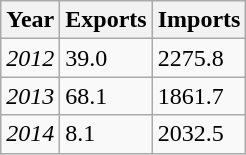<table class="wikitable sortable">
<tr>
<th>Year</th>
<th>Exports</th>
<th>Imports</th>
</tr>
<tr>
<td><em>2012</em></td>
<td>39.0</td>
<td>2275.8</td>
</tr>
<tr>
<td><em>2013</em></td>
<td>68.1</td>
<td>1861.7</td>
</tr>
<tr>
<td><em>2014</em></td>
<td>8.1</td>
<td>2032.5</td>
</tr>
</table>
